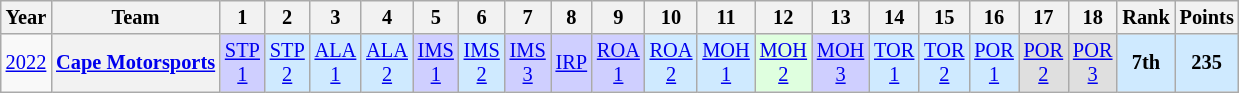<table class="wikitable" style="text-align:center; font-size:85%">
<tr>
<th>Year</th>
<th>Team</th>
<th>1</th>
<th>2</th>
<th>3</th>
<th>4</th>
<th>5</th>
<th>6</th>
<th>7</th>
<th>8</th>
<th>9</th>
<th>10</th>
<th>11</th>
<th>12</th>
<th>13</th>
<th>14</th>
<th>15</th>
<th>16</th>
<th>17</th>
<th>18</th>
<th>Rank</th>
<th>Points</th>
</tr>
<tr>
<td><a href='#'>2022</a></td>
<th><strong><a href='#'>Cape Motorsports</a></strong></th>
<td style="background:#CFCFFF;"><a href='#'>STP<br>1</a><br></td>
<td style="background:#CFEAFF;"><a href='#'>STP<br>2</a><br></td>
<td style="background:#CFEAFF;"><a href='#'>ALA<br>1</a><br></td>
<td style="background:#CFEAFF;"><a href='#'>ALA<br>2</a><br></td>
<td style="background:#CFCFFF;"><a href='#'>IMS<br>1</a><br></td>
<td style="background:#CFEAFF;"><a href='#'>IMS<br>2</a><br></td>
<td style="background:#CFCFFF;"><a href='#'>IMS<br>3</a><br></td>
<td style="background:#CFCFFF;"><a href='#'>IRP</a><br></td>
<td style="background:#CFCFFF;"><a href='#'>ROA<br>1</a><br></td>
<td style="background:#CFEAFF;"><a href='#'>ROA<br>2</a><br></td>
<td style="background:#CFEAFF;"><a href='#'>MOH<br>1</a><br></td>
<td style="background:#DFFFDF;"><a href='#'>MOH<br>2</a><br></td>
<td style="background:#CFCFFF;"><a href='#'>MOH<br>3</a><br></td>
<td style="background:#CFEAFF;"><a href='#'>TOR<br>1</a><br></td>
<td style="background:#CFEAFF;"><a href='#'>TOR<br>2</a><br></td>
<td style="background:#CFEAFF;"><a href='#'>POR<br>1</a><br></td>
<td style="background:#DFDFDF;"><a href='#'>POR<br>2</a><br></td>
<td style="background:#DFDFDF;"><a href='#'>POR<br>3</a><br></td>
<th style="background:#CFEAFF;">7th</th>
<th style="background:#CFEAFF;">235</th>
</tr>
</table>
